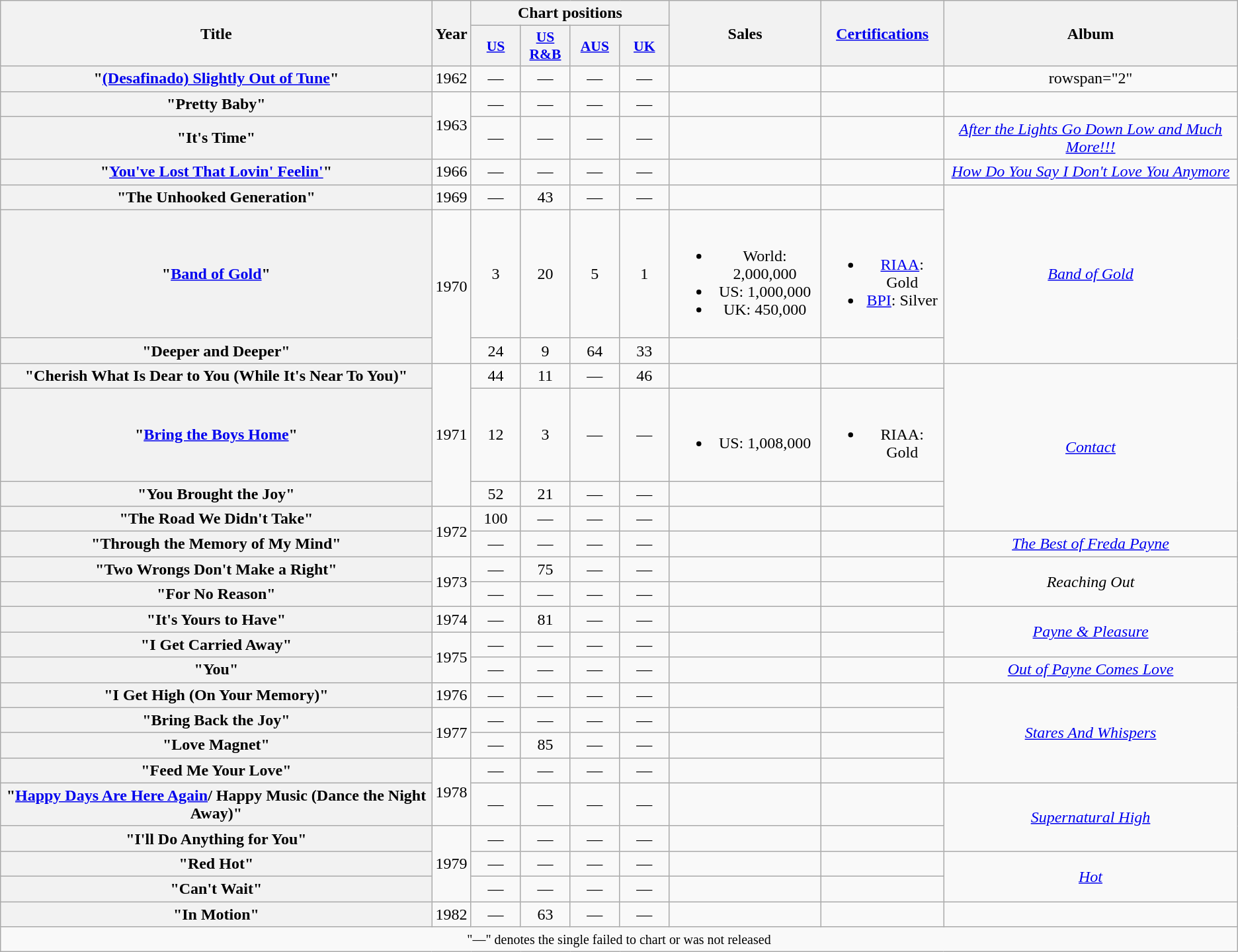<table class="wikitable plainrowheaders" style="text-align:center;" border="1">
<tr>
<th scope="col" rowspan="2">Title</th>
<th scope="col" rowspan="2">Year</th>
<th scope="col" colspan="4">Chart positions</th>
<th rowspan="2" scope="col">Sales</th>
<th rowspan="2"><a href='#'>Certifications</a></th>
<th rowspan="2">Album</th>
</tr>
<tr>
<th scope="col" style="width:3em;font-size:90%;"><a href='#'>US</a><br></th>
<th scope="col" style="width:3em;font-size:90%;"><a href='#'>US R&B</a><br></th>
<th scope="col" style="width:3em;font-size:90%;"><a href='#'>AUS</a><br></th>
<th scope="col" style="width:3em;font-size:90%;"><a href='#'>UK</a><br></th>
</tr>
<tr>
<th scope="row">"<a href='#'>(Desafinado) Slightly Out of Tune</a>"</th>
<td>1962</td>
<td>—</td>
<td>—</td>
<td>—</td>
<td>—</td>
<td></td>
<td></td>
<td>rowspan="2" </td>
</tr>
<tr>
<th scope="row">"Pretty Baby"</th>
<td rowspan="2">1963</td>
<td>—</td>
<td>—</td>
<td>—</td>
<td>—</td>
<td></td>
<td></td>
</tr>
<tr>
<th scope="row">"It's Time"</th>
<td>—</td>
<td>—</td>
<td>—</td>
<td>—</td>
<td></td>
<td></td>
<td><em><a href='#'>After the Lights Go Down Low and Much More!!!</a></em></td>
</tr>
<tr>
<th scope="row">"<a href='#'>You've Lost That Lovin' Feelin'</a>"</th>
<td>1966</td>
<td>—</td>
<td>—</td>
<td>—</td>
<td>—</td>
<td></td>
<td></td>
<td><em><a href='#'>How Do You Say I Don't Love You Anymore</a></em></td>
</tr>
<tr>
<th scope="row">"The Unhooked Generation"</th>
<td>1969</td>
<td>—</td>
<td>43</td>
<td>—</td>
<td>—</td>
<td></td>
<td></td>
<td rowspan="3"><em><a href='#'>Band of Gold</a></em></td>
</tr>
<tr>
<th scope="row">"<a href='#'>Band of Gold</a>"</th>
<td rowspan="2">1970</td>
<td>3</td>
<td>20</td>
<td>5</td>
<td>1</td>
<td><br><ul><li>World: 2,000,000</li><li>US: 1,000,000</li><li>UK: 450,000</li></ul></td>
<td><br><ul><li><a href='#'>RIAA</a>: Gold</li><li><a href='#'>BPI</a>: Silver</li></ul></td>
</tr>
<tr>
<th scope="row">"Deeper and Deeper"</th>
<td>24</td>
<td>9</td>
<td>64</td>
<td>33</td>
<td></td>
<td></td>
</tr>
<tr>
<th scope="row">"Cherish What Is Dear to You (While It's Near To You)"</th>
<td rowspan="3">1971</td>
<td>44</td>
<td>11</td>
<td>—</td>
<td>46</td>
<td></td>
<td></td>
<td rowspan="4"><em><a href='#'>Contact</a></em></td>
</tr>
<tr>
<th scope="row">"<a href='#'>Bring the Boys Home</a>"</th>
<td>12</td>
<td>3</td>
<td>—</td>
<td>—</td>
<td><br><ul><li>US: 1,008,000</li></ul></td>
<td><br><ul><li>RIAA: Gold</li></ul></td>
</tr>
<tr>
<th scope="row">"You Brought the Joy"</th>
<td>52</td>
<td>21</td>
<td>—</td>
<td>—</td>
<td></td>
<td></td>
</tr>
<tr>
<th scope="row">"The Road We Didn't Take"</th>
<td rowspan="2">1972</td>
<td>100</td>
<td>—</td>
<td>—</td>
<td>—</td>
<td></td>
<td></td>
</tr>
<tr>
<th scope="row">"Through the Memory of My Mind"</th>
<td>—</td>
<td>—</td>
<td>—</td>
<td>—</td>
<td></td>
<td></td>
<td><em><a href='#'>The Best of Freda Payne</a></em></td>
</tr>
<tr>
<th scope="row">"Two Wrongs Don't Make a Right"</th>
<td rowspan="2">1973</td>
<td>—</td>
<td>75</td>
<td>—</td>
<td>—</td>
<td></td>
<td></td>
<td rowspan="2"><em>Reaching Out</em></td>
</tr>
<tr>
<th scope="row">"For No Reason"</th>
<td>—</td>
<td>—</td>
<td>—</td>
<td>—</td>
<td></td>
<td></td>
</tr>
<tr>
<th scope="row">"It's Yours to Have"</th>
<td>1974</td>
<td>—</td>
<td>81</td>
<td>—</td>
<td>—</td>
<td></td>
<td></td>
<td rowspan="2"><em><a href='#'>Payne & Pleasure</a></em></td>
</tr>
<tr>
<th scope="row">"I Get Carried Away"</th>
<td rowspan="2">1975</td>
<td>—</td>
<td>—</td>
<td>—</td>
<td>—</td>
<td></td>
<td></td>
</tr>
<tr>
<th scope="row">"You"</th>
<td>—</td>
<td>—</td>
<td>—</td>
<td>—</td>
<td></td>
<td></td>
<td><em><a href='#'>Out of Payne Comes Love</a></em></td>
</tr>
<tr>
<th scope="row">"I Get High (On Your Memory)"</th>
<td>1976</td>
<td>—</td>
<td>—</td>
<td>—</td>
<td>—</td>
<td></td>
<td></td>
<td rowspan="4"><em><a href='#'>Stares And Whispers</a></em></td>
</tr>
<tr>
<th scope="row">"Bring Back the Joy"</th>
<td rowspan="2">1977</td>
<td>—</td>
<td>—</td>
<td>—</td>
<td>—</td>
<td></td>
<td></td>
</tr>
<tr>
<th scope="row">"Love Magnet"</th>
<td>—</td>
<td>85</td>
<td>—</td>
<td>—</td>
<td></td>
<td></td>
</tr>
<tr>
<th scope="row">"Feed Me Your Love"</th>
<td rowspan="2">1978</td>
<td>—</td>
<td>—</td>
<td>—</td>
<td>—</td>
<td></td>
<td></td>
</tr>
<tr>
<th scope="row">"<a href='#'>Happy Days Are Here Again</a>/ Happy Music (Dance the Night Away)"</th>
<td>—</td>
<td>—</td>
<td>—</td>
<td>—</td>
<td></td>
<td></td>
<td rowspan="2"><em><a href='#'>Supernatural High</a></em></td>
</tr>
<tr>
<th scope="row">"I'll Do Anything for You"</th>
<td rowspan="3">1979</td>
<td>—</td>
<td>—</td>
<td>—</td>
<td>—</td>
<td></td>
<td></td>
</tr>
<tr>
<th scope="row">"Red Hot"</th>
<td>—</td>
<td>—</td>
<td>—</td>
<td>—</td>
<td></td>
<td></td>
<td rowspan="2"><em><a href='#'>Hot</a></em></td>
</tr>
<tr>
<th scope="row">"Can't Wait"</th>
<td>—</td>
<td>—</td>
<td>—</td>
<td>—</td>
<td></td>
<td></td>
</tr>
<tr>
<th scope="row">"In Motion"</th>
<td>1982</td>
<td>—</td>
<td>63</td>
<td>—</td>
<td>—</td>
<td></td>
<td></td>
<td></td>
</tr>
<tr>
<td style="text-align:center;" colspan="9"><small>"—" denotes the single failed to chart or was not released</small></td>
</tr>
</table>
